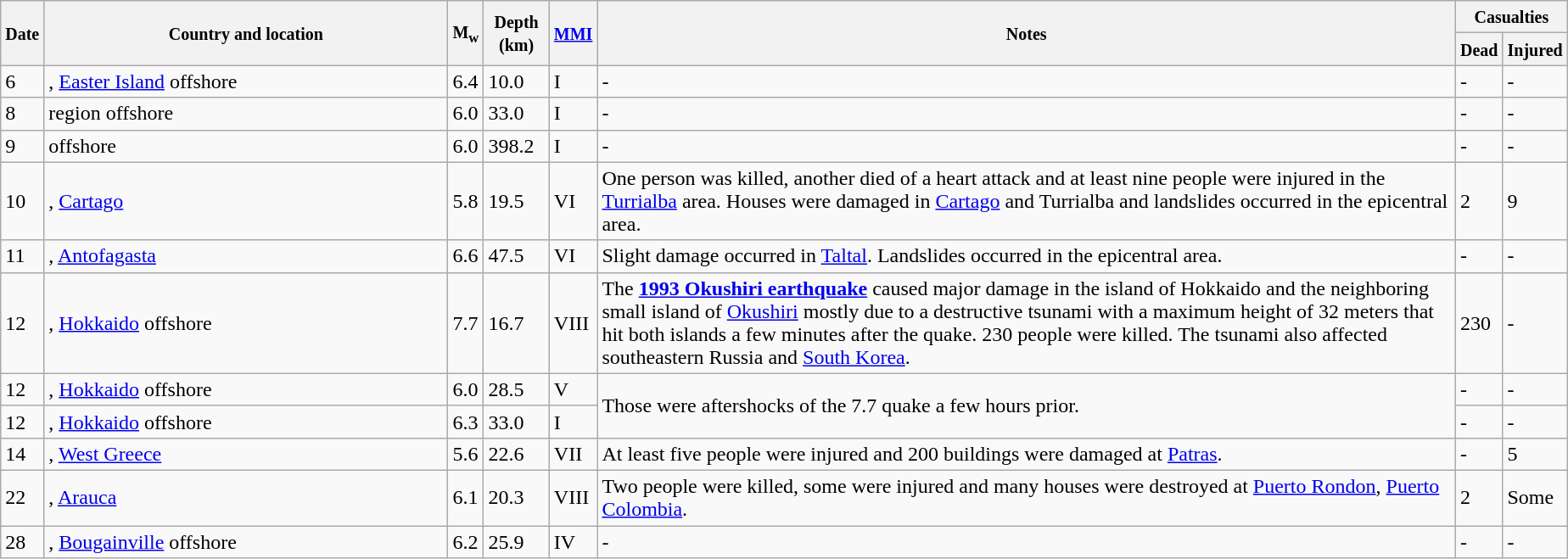<table class="wikitable sortable" style="border:1px black; margin-left:1em;">
<tr>
<th rowspan="2"><small>Date</small></th>
<th rowspan="2" style="width: 310px"><small>Country and location</small></th>
<th rowspan="2"><small>M<sub>w</sub></small></th>
<th rowspan="2"><small>Depth (km)</small></th>
<th rowspan="2"><small><a href='#'>MMI</a></small></th>
<th rowspan="2" class="unsortable"><small>Notes</small></th>
<th colspan="2"><small>Casualties</small></th>
</tr>
<tr>
<th><small>Dead</small></th>
<th><small>Injured</small></th>
</tr>
<tr>
<td>6</td>
<td>, <a href='#'>Easter Island</a> offshore</td>
<td>6.4</td>
<td>10.0</td>
<td>I</td>
<td>-</td>
<td>-</td>
<td>-</td>
</tr>
<tr>
<td>8</td>
<td> region offshore</td>
<td>6.0</td>
<td>33.0</td>
<td>I</td>
<td>-</td>
<td>-</td>
<td>-</td>
</tr>
<tr>
<td>9</td>
<td> offshore</td>
<td>6.0</td>
<td>398.2</td>
<td>I</td>
<td>-</td>
<td>-</td>
<td>-</td>
</tr>
<tr>
<td>10</td>
<td>, <a href='#'>Cartago</a></td>
<td>5.8</td>
<td>19.5</td>
<td>VI</td>
<td>One person was killed, another died of a heart attack and at least nine people were injured in the <a href='#'>Turrialba</a> area. Houses were damaged in <a href='#'>Cartago</a> and Turrialba and landslides occurred in the epicentral area.</td>
<td>2</td>
<td>9</td>
</tr>
<tr>
<td>11</td>
<td>, <a href='#'>Antofagasta</a></td>
<td>6.6</td>
<td>47.5</td>
<td>VI</td>
<td>Slight damage occurred in <a href='#'>Taltal</a>. Landslides occurred in the epicentral area.</td>
<td>-</td>
<td>-</td>
</tr>
<tr>
<td>12</td>
<td>, <a href='#'>Hokkaido</a> offshore</td>
<td>7.7</td>
<td>16.7</td>
<td>VIII</td>
<td>The <strong><a href='#'>1993 Okushiri earthquake</a></strong> caused major damage in the island of Hokkaido and the neighboring small island of <a href='#'>Okushiri</a> mostly due to a destructive tsunami with a maximum height of 32 meters that hit both islands a few minutes after the quake. 230 people were killed. The tsunami also affected southeastern Russia and <a href='#'>South Korea</a>.</td>
<td>230</td>
<td>-</td>
</tr>
<tr>
<td>12</td>
<td>, <a href='#'>Hokkaido</a> offshore</td>
<td>6.0</td>
<td>28.5</td>
<td>V</td>
<td rowspan="2">Those were aftershocks of the 7.7 quake a few hours prior.</td>
<td>-</td>
<td>-</td>
</tr>
<tr>
<td>12</td>
<td>, <a href='#'>Hokkaido</a> offshore</td>
<td>6.3</td>
<td>33.0</td>
<td>I</td>
<td>-</td>
<td>-</td>
</tr>
<tr>
<td>14</td>
<td>, <a href='#'>West Greece</a></td>
<td>5.6</td>
<td>22.6</td>
<td>VII</td>
<td>At least five people were injured and 200 buildings were damaged at <a href='#'>Patras</a>.</td>
<td>-</td>
<td>5</td>
</tr>
<tr>
<td>22</td>
<td>, <a href='#'>Arauca</a></td>
<td>6.1</td>
<td>20.3</td>
<td>VIII</td>
<td>Two people were killed, some were injured and many houses were destroyed at <a href='#'>Puerto Rondon</a>, <a href='#'>Puerto Colombia</a>.</td>
<td>2</td>
<td>Some</td>
</tr>
<tr>
<td>28</td>
<td>, <a href='#'>Bougainville</a> offshore</td>
<td>6.2</td>
<td>25.9</td>
<td>IV</td>
<td>-</td>
<td>-</td>
<td>-</td>
</tr>
<tr>
</tr>
</table>
